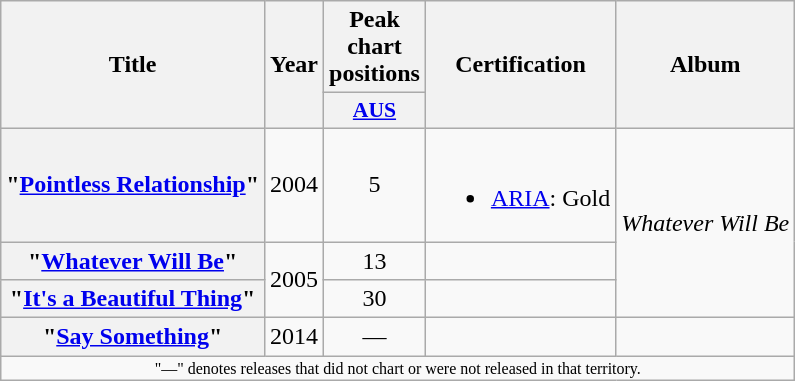<table class="wikitable plainrowheaders" style="text-align:center;">
<tr>
<th scope="col" rowspan="2">Title</th>
<th scope="col" rowspan="2">Year</th>
<th scope="col">Peak chart positions</th>
<th scope="col" rowspan="2">Certification</th>
<th scope="col" rowspan="2">Album</th>
</tr>
<tr>
<th scope="col" style="width:2.5em;font-size:90%;"><a href='#'>AUS</a><br></th>
</tr>
<tr>
<th scope="row">"<a href='#'>Pointless Relationship</a>"</th>
<td>2004</td>
<td>5</td>
<td><br><ul><li><a href='#'>ARIA</a>: Gold</li></ul></td>
<td rowspan="3"><em>Whatever Will Be</em></td>
</tr>
<tr>
<th scope="row">"<a href='#'>Whatever Will Be</a>"</th>
<td rowspan="2">2005</td>
<td style="text-align:center;">13</td>
<td></td>
</tr>
<tr>
<th scope="row">"<a href='#'>It's a Beautiful Thing</a>"</th>
<td style="text-align:center;">30</td>
<td></td>
</tr>
<tr>
<th scope="row">"<a href='#'>Say Something</a>"<br></th>
<td>2014</td>
<td style="text-align:center;">—</td>
<td></td>
<td></td>
</tr>
<tr>
<td align="center" colspan="10" style="font-size:8pt">"—" denotes releases that did not chart or were not released in that territory.</td>
</tr>
</table>
